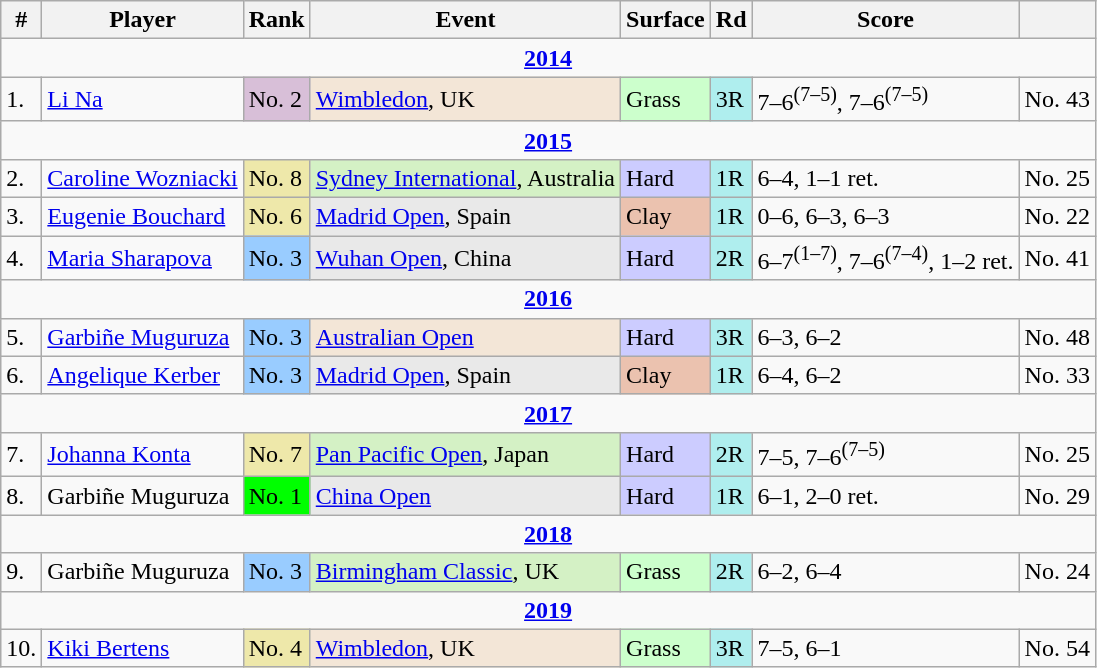<table class="wikitable sortable">
<tr>
<th>#</th>
<th>Player</th>
<th>Rank</th>
<th>Event</th>
<th>Surface</th>
<th>Rd</th>
<th>Score</th>
<th></th>
</tr>
<tr>
<td colspan=8 style=text-align:center><strong><a href='#'>2014</a></strong></td>
</tr>
<tr>
<td>1.</td>
<td> <a href='#'>Li Na</a></td>
<td style=background:thistle>No. 2</td>
<td style=background:#f3e6d7><a href='#'>Wimbledon</a>, UK</td>
<td style=background:#cfc>Grass</td>
<td style=background:#afeeee>3R</td>
<td>7–6<sup>(7–5)</sup>, 7–6<sup>(7–5)</sup></td>
<td>No. 43</td>
</tr>
<tr>
<td colspan=8 style=text-align:center><strong><a href='#'>2015</a></strong></td>
</tr>
<tr>
<td>2.</td>
<td> <a href='#'>Caroline Wozniacki</a></td>
<td style=background:#eee8aa>No. 8</td>
<td style=background:#d4f1c5><a href='#'>Sydney International</a>, Australia</td>
<td style=background:#ccf>Hard</td>
<td style=background:#afeeee>1R</td>
<td>6–4, 1–1 ret.</td>
<td>No. 25</td>
</tr>
<tr>
<td>3.</td>
<td> <a href='#'>Eugenie Bouchard</a></td>
<td style=background:#eee8aa>No. 6</td>
<td style=background:#e9e9e9><a href='#'>Madrid Open</a>, Spain</td>
<td style=background:#ebc2af>Clay</td>
<td style=background:#afeeee>1R</td>
<td>0–6, 6–3, 6–3</td>
<td>No. 22</td>
</tr>
<tr>
<td>4.</td>
<td> <a href='#'>Maria Sharapova</a></td>
<td style=background:#9cf>No. 3</td>
<td style=background:#e9e9e9><a href='#'>Wuhan Open</a>, China</td>
<td style=background:#ccf>Hard</td>
<td style=background:#afeeee>2R</td>
<td>6–7<sup>(1–7)</sup>, 7–6<sup>(7–4)</sup>, 1–2 ret.</td>
<td>No. 41</td>
</tr>
<tr>
<td colspan=8 style=text-align:center><strong><a href='#'>2016</a></strong></td>
</tr>
<tr>
<td>5.</td>
<td> <a href='#'>Garbiñe Muguruza</a></td>
<td style=background:#9cf>No. 3</td>
<td style=background:#f3e6d7><a href='#'>Australian Open</a></td>
<td style=background:#ccf>Hard</td>
<td style=background:#afeeee>3R</td>
<td>6–3, 6–2</td>
<td>No. 48</td>
</tr>
<tr>
<td>6.</td>
<td> <a href='#'>Angelique Kerber</a></td>
<td style=background:#9cf>No. 3</td>
<td style=background:#e9e9e9><a href='#'>Madrid Open</a>, Spain</td>
<td style=background:#ebc2af>Clay</td>
<td style=background:#afeeee>1R</td>
<td>6–4, 6–2</td>
<td>No. 33</td>
</tr>
<tr>
<td colspan=8 style=text-align:center><strong><a href='#'>2017</a></strong></td>
</tr>
<tr>
<td>7.</td>
<td> <a href='#'>Johanna Konta</a></td>
<td style=background:#eee8aa>No. 7</td>
<td style=background:#d4f1c5><a href='#'>Pan Pacific Open</a>, Japan</td>
<td style=background:#ccf>Hard</td>
<td style=background:#afeeee>2R</td>
<td>7–5, 7–6<sup>(7–5)</sup></td>
<td>No. 25</td>
</tr>
<tr>
<td>8.</td>
<td> Garbiñe Muguruza</td>
<td style=background:LIME>No. 1</td>
<td style=background:#e9e9e9><a href='#'>China Open</a></td>
<td style=background:#ccf>Hard</td>
<td style=background:#afeeee>1R</td>
<td>6–1, 2–0 ret.</td>
<td>No. 29</td>
</tr>
<tr>
<td colspan=8 style=text-align:center><strong><a href='#'>2018</a></strong></td>
</tr>
<tr>
<td>9.</td>
<td> Garbiñe Muguruza</td>
<td style=background:#9cf>No. 3</td>
<td style=background:#d4f1c5><a href='#'>Birmingham Classic</a>, UK</td>
<td style=background:#cfc>Grass</td>
<td style=background:#afeeee>2R</td>
<td>6–2, 6–4</td>
<td>No. 24</td>
</tr>
<tr>
<td colspan=8 style=text-align:center><strong><a href='#'>2019</a></strong></td>
</tr>
<tr>
<td>10.</td>
<td> <a href='#'>Kiki Bertens</a></td>
<td style=background:#eee8aa>No. 4</td>
<td style=background:#f3e6d7><a href='#'>Wimbledon</a>, UK</td>
<td style=background:#cfc>Grass</td>
<td style=background:#afeeee>3R</td>
<td>7–5, 6–1</td>
<td>No. 54</td>
</tr>
</table>
